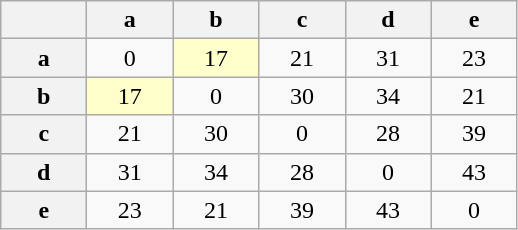<table class="wikitable" style="text-align: center">
<tr>
<th style="width: 50px;"></th>
<th style="width: 50px;">a</th>
<th style="width: 50px;">b</th>
<th style="width: 50px;">c</th>
<th style="width: 50px;">d</th>
<th style="width: 50px;">e</th>
</tr>
<tr>
<th>a</th>
<td>0</td>
<td style=background:#ffffcc;>17</td>
<td>21</td>
<td>31</td>
<td>23</td>
</tr>
<tr>
<th>b</th>
<td style=background:#ffffcc;>17</td>
<td>0</td>
<td>30</td>
<td>34</td>
<td>21</td>
</tr>
<tr>
<th>c</th>
<td>21</td>
<td>30</td>
<td>0</td>
<td>28</td>
<td>39</td>
</tr>
<tr>
<th>d</th>
<td>31</td>
<td>34</td>
<td>28</td>
<td>0</td>
<td>43</td>
</tr>
<tr>
<th>e</th>
<td>23</td>
<td>21</td>
<td>39</td>
<td>43</td>
<td>0</td>
</tr>
</table>
